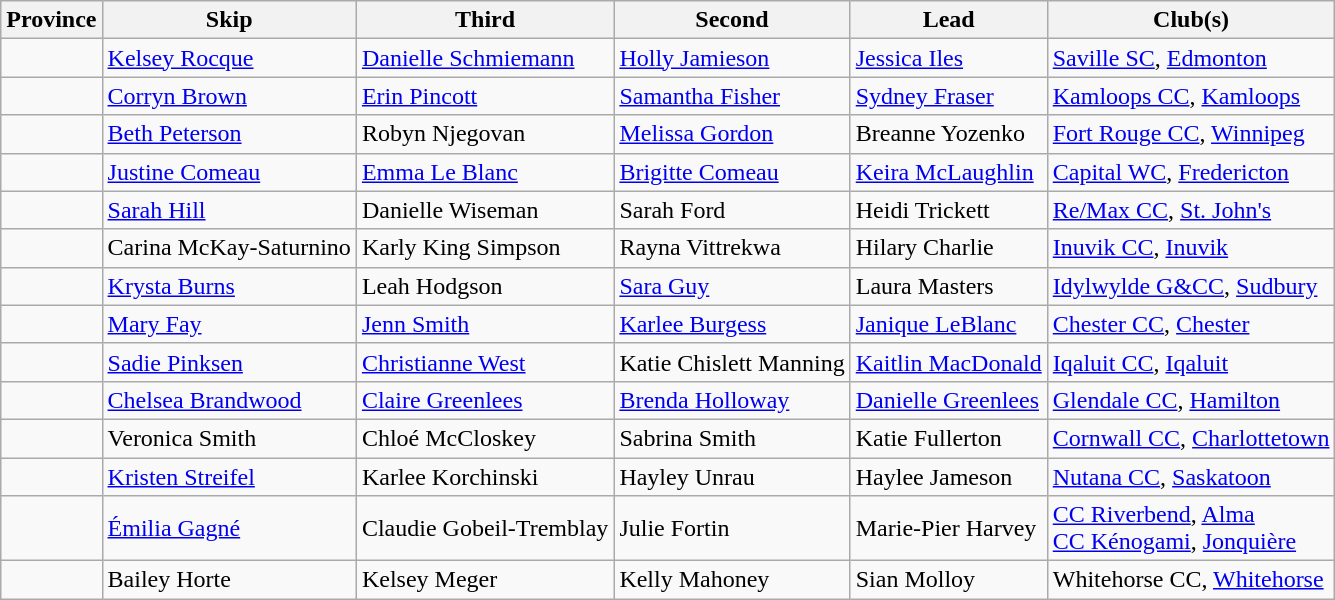<table class="wikitable">
<tr>
<th>Province</th>
<th>Skip</th>
<th>Third</th>
<th>Second</th>
<th>Lead</th>
<th>Club(s)</th>
</tr>
<tr>
<td></td>
<td><a href='#'>Kelsey Rocque</a></td>
<td><a href='#'>Danielle Schmiemann</a></td>
<td><a href='#'>Holly Jamieson</a></td>
<td><a href='#'>Jessica Iles</a></td>
<td><a href='#'>Saville SC</a>, <a href='#'>Edmonton</a></td>
</tr>
<tr>
<td></td>
<td><a href='#'>Corryn Brown</a></td>
<td><a href='#'>Erin Pincott</a></td>
<td><a href='#'>Samantha Fisher</a></td>
<td><a href='#'>Sydney Fraser</a></td>
<td><a href='#'>Kamloops CC</a>, <a href='#'>Kamloops</a></td>
</tr>
<tr>
<td></td>
<td><a href='#'>Beth Peterson</a></td>
<td>Robyn Njegovan</td>
<td><a href='#'>Melissa Gordon</a></td>
<td>Breanne Yozenko</td>
<td><a href='#'>Fort Rouge CC</a>, <a href='#'>Winnipeg</a></td>
</tr>
<tr>
<td></td>
<td><a href='#'>Justine Comeau</a></td>
<td><a href='#'>Emma Le Blanc</a></td>
<td><a href='#'>Brigitte Comeau</a></td>
<td><a href='#'>Keira McLaughlin</a></td>
<td><a href='#'>Capital WC</a>, <a href='#'>Fredericton</a></td>
</tr>
<tr>
<td></td>
<td><a href='#'>Sarah Hill</a></td>
<td>Danielle Wiseman</td>
<td>Sarah Ford</td>
<td>Heidi Trickett</td>
<td><a href='#'>Re/Max CC</a>, <a href='#'>St. John's</a></td>
</tr>
<tr>
<td></td>
<td>Carina McKay-Saturnino</td>
<td>Karly King Simpson</td>
<td>Rayna Vittrekwa</td>
<td>Hilary Charlie</td>
<td><a href='#'>Inuvik CC</a>, <a href='#'>Inuvik</a></td>
</tr>
<tr>
<td></td>
<td><a href='#'>Krysta Burns</a></td>
<td>Leah Hodgson</td>
<td><a href='#'>Sara Guy</a></td>
<td>Laura Masters</td>
<td><a href='#'>Idylwylde G&CC</a>, <a href='#'>Sudbury</a></td>
</tr>
<tr>
<td></td>
<td><a href='#'>Mary Fay</a></td>
<td><a href='#'>Jenn Smith</a></td>
<td><a href='#'>Karlee Burgess</a></td>
<td><a href='#'>Janique LeBlanc</a></td>
<td><a href='#'>Chester CC</a>, <a href='#'>Chester</a></td>
</tr>
<tr>
<td></td>
<td><a href='#'>Sadie Pinksen</a></td>
<td><a href='#'>Christianne West</a></td>
<td>Katie Chislett Manning</td>
<td><a href='#'>Kaitlin MacDonald</a></td>
<td><a href='#'>Iqaluit CC</a>, <a href='#'>Iqaluit</a></td>
</tr>
<tr>
<td></td>
<td><a href='#'>Chelsea Brandwood</a></td>
<td><a href='#'>Claire Greenlees</a></td>
<td><a href='#'>Brenda Holloway</a></td>
<td><a href='#'>Danielle Greenlees</a></td>
<td><a href='#'>Glendale CC</a>, <a href='#'>Hamilton</a></td>
</tr>
<tr>
<td></td>
<td>Veronica Smith</td>
<td>Chloé McCloskey</td>
<td>Sabrina Smith</td>
<td>Katie Fullerton</td>
<td><a href='#'>Cornwall CC</a>, <a href='#'>Charlottetown</a></td>
</tr>
<tr>
<td></td>
<td><a href='#'>Kristen Streifel</a></td>
<td>Karlee Korchinski</td>
<td>Hayley Unrau</td>
<td>Haylee Jameson</td>
<td><a href='#'>Nutana CC</a>, <a href='#'>Saskatoon</a></td>
</tr>
<tr>
<td></td>
<td><a href='#'>Émilia Gagné</a></td>
<td>Claudie Gobeil-Tremblay</td>
<td>Julie Fortin</td>
<td>Marie-Pier Harvey</td>
<td><a href='#'>CC Riverbend</a>, <a href='#'>Alma</a><br><a href='#'>CC Kénogami</a>, <a href='#'>Jonquière</a></td>
</tr>
<tr>
<td></td>
<td>Bailey Horte</td>
<td>Kelsey Meger</td>
<td>Kelly Mahoney</td>
<td>Sian Molloy</td>
<td>Whitehorse CC, <a href='#'>Whitehorse</a></td>
</tr>
</table>
